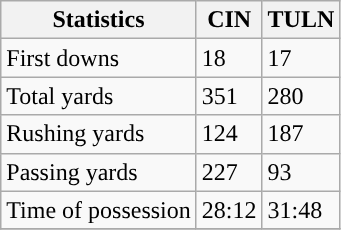<table class="wikitable">
<tr>
<th>Statistics</th>
<th>CIN</th>
<th>TULN</th>
</tr>
<tr>
<td>First downs</td>
<td>18</td>
<td>17</td>
</tr>
<tr>
<td>Total yards</td>
<td>351</td>
<td>280</td>
</tr>
<tr>
<td>Rushing yards</td>
<td>124</td>
<td>187</td>
</tr>
<tr>
<td>Passing yards</td>
<td>227</td>
<td>93</td>
</tr>
<tr>
<td>Time of possession</td>
<td>28:12</td>
<td>31:48</td>
</tr>
<tr>
</tr>
</table>
